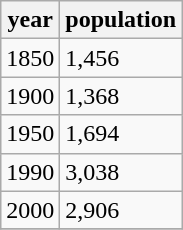<table class="wikitable">
<tr>
<th>year</th>
<th>population</th>
</tr>
<tr>
<td>1850</td>
<td>1,456</td>
</tr>
<tr>
<td>1900</td>
<td>1,368</td>
</tr>
<tr>
<td>1950</td>
<td>1,694</td>
</tr>
<tr>
<td>1990</td>
<td>3,038</td>
</tr>
<tr>
<td>2000</td>
<td>2,906</td>
</tr>
<tr>
</tr>
</table>
